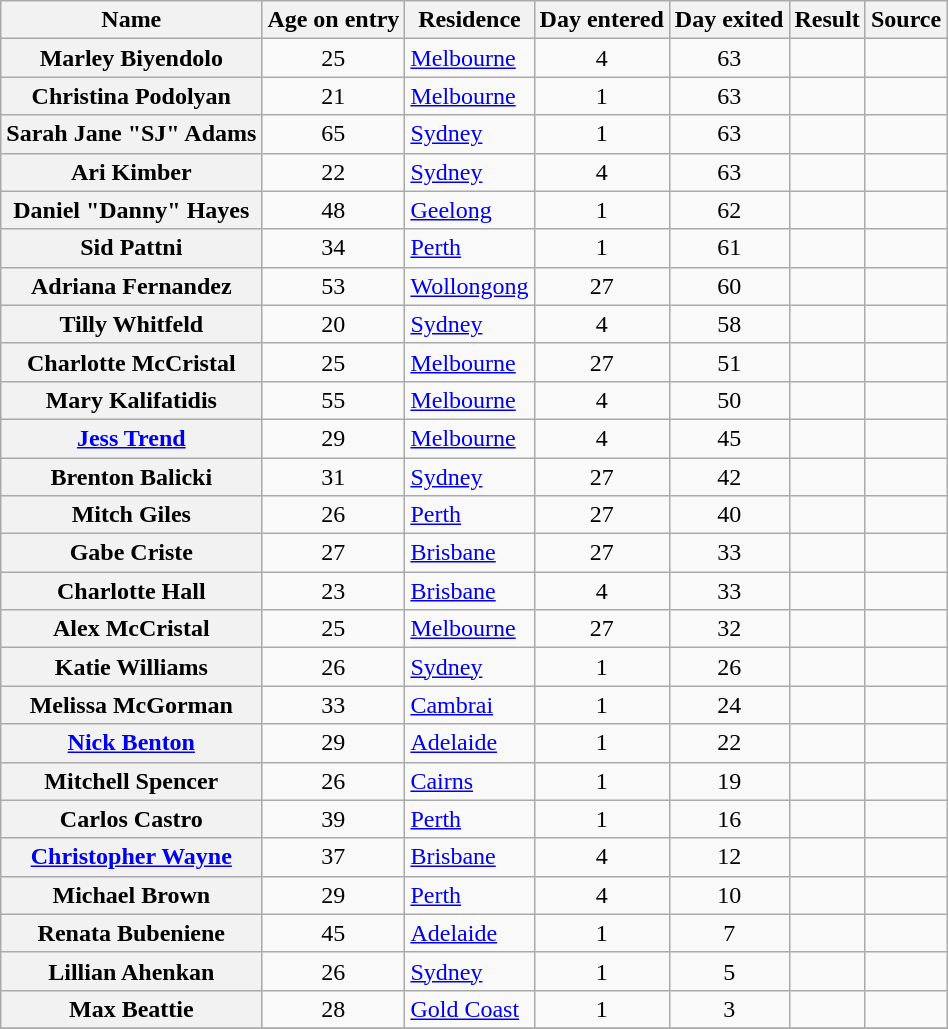<table class="wikitable sortable">
<tr>
<th scope="col">Name</th>
<th scope="col">Age on entry</th>
<th scope="col">Residence</th>
<th scope="col">Day entered</th>
<th scope="col">Day exited</th>
<th scope="col">Result</th>
<th scope="col">Source</th>
</tr>
<tr>
<th scope="row">Marley Biyendolo</th>
<td align="center">25</td>
<td><a href='#'>Melbourne</a></td>
<td align="center">4</td>
<td align="center">63</td>
<td></td>
<td></td>
</tr>
<tr>
<th scope="row">Christina Podolyan</th>
<td align="center">21</td>
<td><a href='#'>Melbourne</a></td>
<td align="center">1</td>
<td align="center">63</td>
<td></td>
<td></td>
</tr>
<tr>
<th scope="row">Sarah Jane "SJ" Adams</th>
<td align="center">65</td>
<td><a href='#'>Sydney</a></td>
<td align="center">1</td>
<td align="center">63</td>
<td></td>
<td></td>
</tr>
<tr>
<th scope="row">Ari Kimber</th>
<td align="center">22</td>
<td><a href='#'>Sydney</a></td>
<td align="center">4</td>
<td align="center">63</td>
<td></td>
<td></td>
</tr>
<tr>
<th scope="row">Daniel "Danny" Hayes</th>
<td align="center">48</td>
<td><a href='#'>Geelong</a></td>
<td align="center">1</td>
<td align="center">62</td>
<td></td>
<td></td>
</tr>
<tr>
<th scope="row">Sid Pattni</th>
<td align="center">34</td>
<td><a href='#'>Perth</a></td>
<td align="center">1</td>
<td align="center">61</td>
<td></td>
<td></td>
</tr>
<tr>
<th scope="row">Adriana Fernandez</th>
<td align="center">53</td>
<td><a href='#'>Wollongong</a></td>
<td align="center">27</td>
<td align="center">60</td>
<td></td>
<td></td>
</tr>
<tr>
<th scope="row">Tilly Whitfeld</th>
<td align="center">20</td>
<td><a href='#'>Sydney</a></td>
<td align="center">4</td>
<td align="center">58</td>
<td></td>
<td></td>
</tr>
<tr>
<th scope="row">Charlotte McCristal</th>
<td align="center">25</td>
<td><a href='#'>Melbourne</a></td>
<td align="center">27</td>
<td align="center">51</td>
<td></td>
<td></td>
</tr>
<tr>
<th scope="row">Mary Kalifatidis</th>
<td align="center">55</td>
<td><a href='#'>Melbourne</a></td>
<td align="center">4</td>
<td align="center">50</td>
<td></td>
<td></td>
</tr>
<tr>
<th scope="row"><a href='#'>Jess Trend</a></th>
<td align="center">29</td>
<td><a href='#'>Melbourne</a></td>
<td align="center">4</td>
<td align="center">45</td>
<td></td>
<td></td>
</tr>
<tr>
<th scope="row">Brenton Balicki</th>
<td align="center">31</td>
<td><a href='#'>Sydney</a></td>
<td align="center">27</td>
<td align="center">42</td>
<td></td>
<td></td>
</tr>
<tr>
<th scope="row">Mitch Giles</th>
<td align="center">26</td>
<td><a href='#'>Perth</a></td>
<td align="center">27</td>
<td align="center">40</td>
<td></td>
<td></td>
</tr>
<tr>
<th scope="row">Gabe Criste</th>
<td align="center">27</td>
<td><a href='#'>Brisbane</a></td>
<td align="center">27</td>
<td align="center">33</td>
<td></td>
<td></td>
</tr>
<tr>
<th scope="row">Charlotte Hall</th>
<td align="center">23</td>
<td><a href='#'>Brisbane</a></td>
<td align="center">4</td>
<td align="center">33</td>
<td></td>
<td></td>
</tr>
<tr>
<th scope="row">Alex McCristal</th>
<td align="center">25</td>
<td><a href='#'>Melbourne</a></td>
<td align="center">27</td>
<td align="center">32</td>
<td></td>
<td></td>
</tr>
<tr>
<th scope="row">Katie Williams</th>
<td align="center">26</td>
<td><a href='#'>Sydney</a></td>
<td align="center">1</td>
<td align="center">26</td>
<td></td>
<td></td>
</tr>
<tr>
<th scope="row">Melissa McGorman</th>
<td align="center">33</td>
<td><a href='#'>Cambrai</a></td>
<td align="center">1</td>
<td align="center">24</td>
<td></td>
<td></td>
</tr>
<tr>
<th scope="row"><a href='#'>Nick Benton</a></th>
<td align="center">29</td>
<td><a href='#'>Adelaide</a></td>
<td align="center">1</td>
<td align="center">22</td>
<td></td>
<td></td>
</tr>
<tr>
<th scope="row">Mitchell Spencer</th>
<td align="center">26</td>
<td><a href='#'>Cairns</a></td>
<td align="center">1</td>
<td align="center">19</td>
<td></td>
<td></td>
</tr>
<tr>
<th scope="row">Carlos Castro</th>
<td align="center">39</td>
<td><a href='#'>Perth</a></td>
<td align="center">1</td>
<td align="center">16</td>
<td></td>
<td></td>
</tr>
<tr>
<th scope="row"><a href='#'>Christopher Wayne</a></th>
<td align="center">37</td>
<td><a href='#'>Brisbane</a></td>
<td align="center">4</td>
<td align="center">12</td>
<td></td>
<td></td>
</tr>
<tr>
<th scope="row">Michael Brown</th>
<td align="center">29</td>
<td><a href='#'>Perth</a></td>
<td align="center">4</td>
<td align="center">10</td>
<td></td>
<td></td>
</tr>
<tr>
<th scope="row">Renata Bubeniene</th>
<td align="center">45</td>
<td><a href='#'>Adelaide</a></td>
<td align="center">1</td>
<td align="center">7</td>
<td></td>
<td></td>
</tr>
<tr>
<th scope="row">Lillian Ahenkan</th>
<td align="center">26</td>
<td><a href='#'>Sydney</a></td>
<td align="center">1</td>
<td align="center">5</td>
<td></td>
<td></td>
</tr>
<tr>
<th scope="row">Max Beattie</th>
<td align="center">28</td>
<td><a href='#'>Gold Coast</a></td>
<td align="center">1</td>
<td align="center">3</td>
<td></td>
<td></td>
</tr>
<tr>
</tr>
</table>
